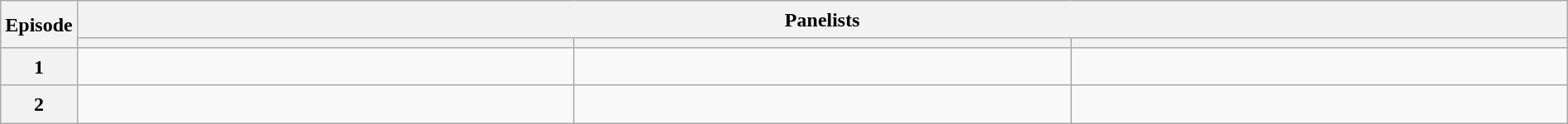<table class="wikitable plainrowheaders mw-collapsible" style="text-align:center; line-height:23px; width:100%;">
<tr>
<th rowspan="2" width="1%">Episode</th>
<th colspan="4">Panelists</th>
</tr>
<tr>
<th width="33%"></th>
<th width="33%"></th>
<th width="33%"></th>
</tr>
<tr>
<th>1</th>
<td></td>
<td></td>
<td></td>
</tr>
<tr>
<th>2</th>
<td></td>
<td></td>
<td></td>
</tr>
</table>
